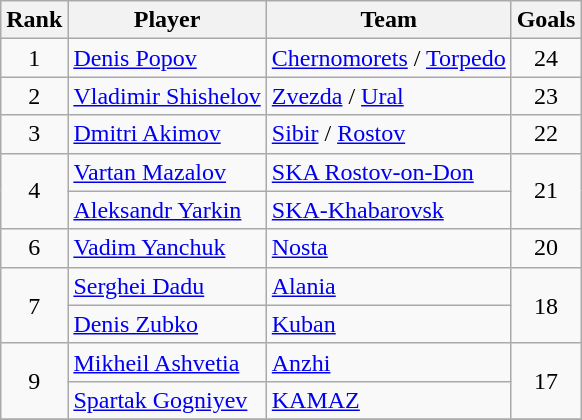<table class="wikitable">
<tr>
<th>Rank</th>
<th>Player</th>
<th>Team</th>
<th>Goals</th>
</tr>
<tr>
<td align=center>1</td>
<td> <a href='#'>Denis Popov</a></td>
<td><a href='#'>Chernomorets</a> / <a href='#'>Torpedo</a></td>
<td align=center>24</td>
</tr>
<tr>
<td align=center>2</td>
<td> <a href='#'>Vladimir Shishelov</a></td>
<td><a href='#'>Zvezda</a> / <a href='#'>Ural</a></td>
<td align=center>23</td>
</tr>
<tr>
<td align=center>3</td>
<td> <a href='#'>Dmitri Akimov</a></td>
<td><a href='#'>Sibir</a> / <a href='#'>Rostov</a></td>
<td align=center>22</td>
</tr>
<tr>
<td rowspan="2" align=center>4</td>
<td> <a href='#'>Vartan Mazalov</a></td>
<td><a href='#'>SKA Rostov-on-Don</a></td>
<td rowspan="2" align=center>21</td>
</tr>
<tr>
<td> <a href='#'>Aleksandr Yarkin</a></td>
<td><a href='#'>SKA-Khabarovsk</a></td>
</tr>
<tr>
<td align=center>6</td>
<td> <a href='#'>Vadim Yanchuk</a></td>
<td><a href='#'>Nosta</a></td>
<td align=center>20</td>
</tr>
<tr>
<td rowspan="2" align=center>7</td>
<td> <a href='#'>Serghei Dadu</a></td>
<td><a href='#'>Alania</a></td>
<td rowspan="2" align=center>18</td>
</tr>
<tr>
<td> <a href='#'>Denis Zubko</a></td>
<td><a href='#'>Kuban</a></td>
</tr>
<tr>
<td rowspan="2" align=center>9</td>
<td> <a href='#'>Mikheil Ashvetia</a></td>
<td><a href='#'>Anzhi</a></td>
<td rowspan="2" align=center>17</td>
</tr>
<tr>
<td> <a href='#'>Spartak Gogniyev</a></td>
<td><a href='#'>KAMAZ</a></td>
</tr>
<tr>
</tr>
</table>
